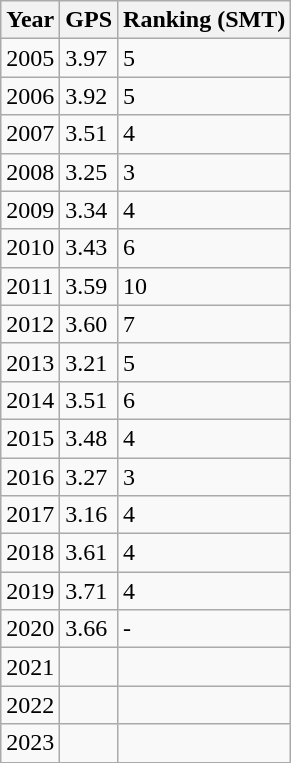<table class="wikitable">
<tr>
<th>Year</th>
<th>GPS</th>
<th>Ranking (SMT)</th>
</tr>
<tr>
<td>2005</td>
<td>3.97</td>
<td>5</td>
</tr>
<tr>
<td>2006</td>
<td>3.92</td>
<td>5</td>
</tr>
<tr>
<td>2007</td>
<td>3.51</td>
<td>4</td>
</tr>
<tr>
<td>2008</td>
<td>3.25</td>
<td>3</td>
</tr>
<tr>
<td>2009</td>
<td>3.34</td>
<td>4</td>
</tr>
<tr>
<td>2010</td>
<td>3.43</td>
<td>6</td>
</tr>
<tr>
<td>2011</td>
<td>3.59</td>
<td>10</td>
</tr>
<tr>
<td>2012</td>
<td>3.60</td>
<td>7</td>
</tr>
<tr>
<td>2013</td>
<td>3.21</td>
<td>5</td>
</tr>
<tr>
<td>2014</td>
<td>3.51</td>
<td>6</td>
</tr>
<tr>
<td>2015</td>
<td>3.48</td>
<td>4</td>
</tr>
<tr>
<td>2016</td>
<td>3.27</td>
<td>3</td>
</tr>
<tr>
<td>2017</td>
<td>3.16</td>
<td>4</td>
</tr>
<tr>
<td>2018</td>
<td>3.61</td>
<td>4</td>
</tr>
<tr>
<td>2019</td>
<td>3.71</td>
<td>4</td>
</tr>
<tr>
<td>2020</td>
<td>3.66</td>
<td>-</td>
</tr>
<tr>
<td>2021</td>
<td></td>
<td></td>
</tr>
<tr>
<td>2022</td>
<td></td>
<td></td>
</tr>
<tr>
<td>2023</td>
<td></td>
<td></td>
</tr>
<tr>
</tr>
</table>
